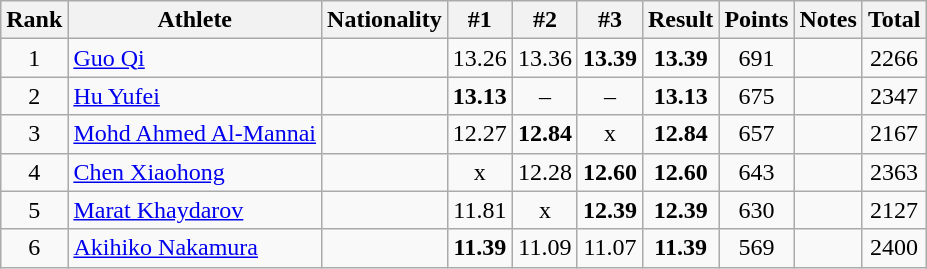<table class="wikitable sortable" style="text-align:center">
<tr>
<th>Rank</th>
<th>Athlete</th>
<th>Nationality</th>
<th>#1</th>
<th>#2</th>
<th>#3</th>
<th>Result</th>
<th>Points</th>
<th>Notes</th>
<th>Total</th>
</tr>
<tr>
<td>1</td>
<td align=left><a href='#'>Guo Qi</a></td>
<td align=left></td>
<td>13.26</td>
<td>13.36</td>
<td><strong>13.39</strong></td>
<td><strong>13.39</strong></td>
<td>691</td>
<td></td>
<td>2266</td>
</tr>
<tr>
<td>2</td>
<td align=left><a href='#'>Hu Yufei</a></td>
<td align=left></td>
<td><strong>13.13</strong></td>
<td>–</td>
<td>–</td>
<td><strong>13.13</strong></td>
<td>675</td>
<td></td>
<td>2347</td>
</tr>
<tr>
<td>3</td>
<td align=left><a href='#'>Mohd Ahmed Al-Mannai</a></td>
<td align=left></td>
<td>12.27</td>
<td><strong>12.84</strong></td>
<td>x</td>
<td><strong>12.84</strong></td>
<td>657</td>
<td></td>
<td>2167</td>
</tr>
<tr>
<td>4</td>
<td align=left><a href='#'>Chen Xiaohong</a></td>
<td align=left></td>
<td>x</td>
<td>12.28</td>
<td><strong>12.60</strong></td>
<td><strong>12.60</strong></td>
<td>643</td>
<td></td>
<td>2363</td>
</tr>
<tr>
<td>5</td>
<td align=left><a href='#'>Marat Khaydarov</a></td>
<td align=left></td>
<td>11.81</td>
<td>x</td>
<td><strong>12.39</strong></td>
<td><strong>12.39</strong></td>
<td>630</td>
<td></td>
<td>2127</td>
</tr>
<tr>
<td>6</td>
<td align=left><a href='#'>Akihiko Nakamura</a></td>
<td align=left></td>
<td><strong>11.39</strong></td>
<td>11.09</td>
<td>11.07</td>
<td><strong>11.39</strong></td>
<td>569</td>
<td></td>
<td>2400</td>
</tr>
</table>
